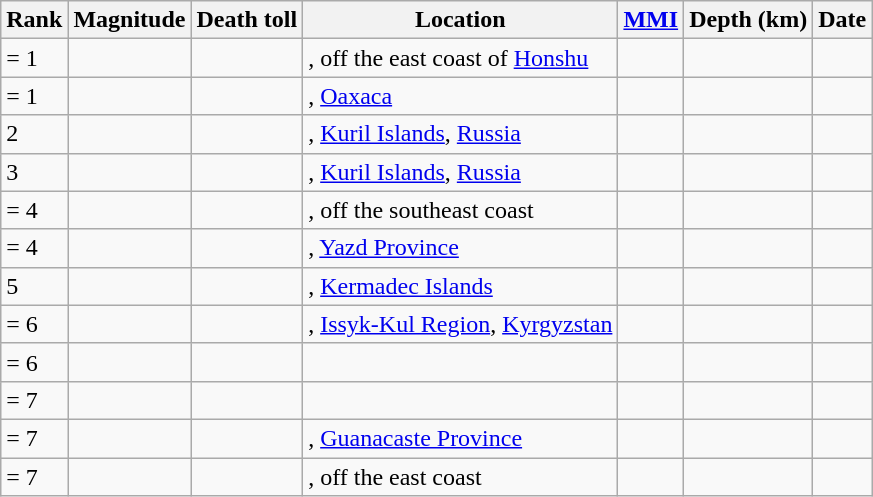<table class="sortable wikitable" style="font-size:100%;">
<tr>
<th>Rank</th>
<th>Magnitude</th>
<th>Death toll</th>
<th>Location</th>
<th><a href='#'>MMI</a></th>
<th>Depth (km)</th>
<th>Date</th>
</tr>
<tr>
<td>= 1</td>
<td></td>
<td></td>
<td>, off the east coast of <a href='#'>Honshu</a></td>
<td></td>
<td></td>
<td></td>
</tr>
<tr>
<td>= 1</td>
<td></td>
<td></td>
<td>, <a href='#'>Oaxaca</a></td>
<td></td>
<td></td>
<td></td>
</tr>
<tr>
<td>2</td>
<td></td>
<td></td>
<td>, <a href='#'>Kuril Islands</a>, <a href='#'>Russia</a></td>
<td></td>
<td></td>
<td></td>
</tr>
<tr>
<td>3</td>
<td></td>
<td></td>
<td>, <a href='#'>Kuril Islands</a>, <a href='#'>Russia</a></td>
<td></td>
<td></td>
<td></td>
</tr>
<tr>
<td>= 4</td>
<td></td>
<td></td>
<td>, off the southeast coast</td>
<td></td>
<td></td>
<td></td>
</tr>
<tr>
<td>= 4</td>
<td></td>
<td></td>
<td>, <a href='#'>Yazd Province</a></td>
<td></td>
<td></td>
<td></td>
</tr>
<tr>
<td>5</td>
<td></td>
<td></td>
<td>, <a href='#'>Kermadec Islands</a></td>
<td></td>
<td></td>
<td></td>
</tr>
<tr>
<td>= 6</td>
<td></td>
<td></td>
<td>, <a href='#'>Issyk-Kul Region</a>, <a href='#'>Kyrgyzstan</a></td>
<td></td>
<td></td>
<td></td>
</tr>
<tr>
<td>= 6</td>
<td></td>
<td></td>
<td></td>
<td></td>
<td></td>
<td></td>
</tr>
<tr>
<td>= 7</td>
<td></td>
<td></td>
<td></td>
<td></td>
<td></td>
<td></td>
</tr>
<tr>
<td>= 7</td>
<td></td>
<td></td>
<td>, <a href='#'>Guanacaste Province</a></td>
<td></td>
<td></td>
<td></td>
</tr>
<tr>
<td>= 7</td>
<td></td>
<td></td>
<td>, off the east coast</td>
<td></td>
<td></td>
<td></td>
</tr>
</table>
